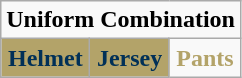<table class="wikitable"  style="display: inline-table;">
<tr>
<td align="center" Colspan="3"><strong>Uniform Combination</strong></td>
</tr>
<tr align="center">
<td style="background:#B3A369; color:#013057"><strong>Helmet</strong></td>
<td style="background:#B3A369; color:#013057"><strong>Jersey</strong></td>
<td style="background:#white; color:#B3A369"><strong>Pants</strong></td>
</tr>
</table>
